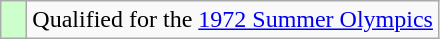<table class="wikitable" style="text-align: left;">
<tr>
<td width=10px bgcolor="#ccffcc"></td>
<td>Qualified for the <a href='#'>1972 Summer Olympics</a></td>
</tr>
</table>
